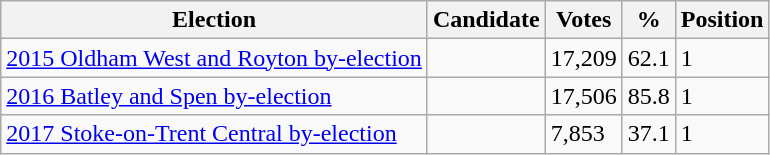<table class="wikitable sortable">
<tr>
<th>Election</th>
<th>Candidate</th>
<th>Votes</th>
<th>%</th>
<th>Position</th>
</tr>
<tr>
<td><a href='#'>2015 Oldham West and Royton by-election</a></td>
<td></td>
<td>17,209</td>
<td>62.1</td>
<td>1</td>
</tr>
<tr>
<td><a href='#'>2016 Batley and Spen by-election</a></td>
<td></td>
<td>17,506</td>
<td>85.8</td>
<td>1</td>
</tr>
<tr>
<td><a href='#'>2017 Stoke-on-Trent Central by-election</a></td>
<td></td>
<td>7,853</td>
<td>37.1</td>
<td>1</td>
</tr>
</table>
